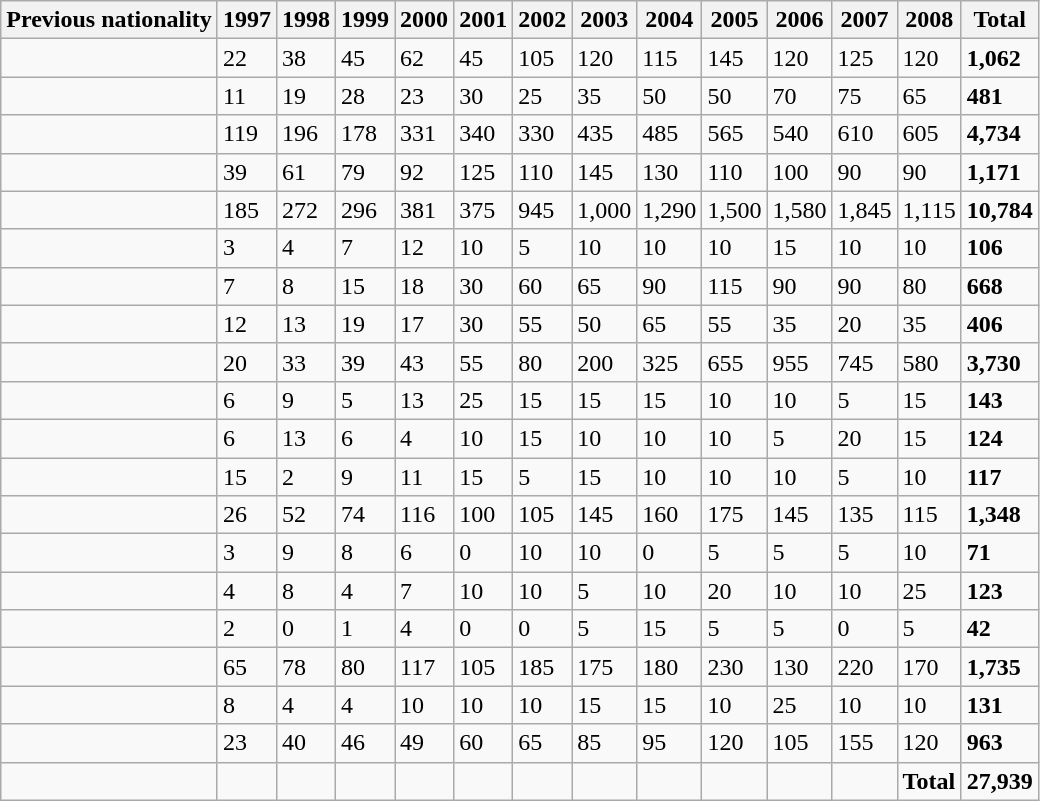<table class="wikitable sortable">
<tr>
<th>Previous nationality</th>
<th>1997</th>
<th>1998</th>
<th>1999</th>
<th>2000</th>
<th>2001</th>
<th>2002</th>
<th>2003</th>
<th>2004</th>
<th>2005</th>
<th>2006</th>
<th>2007</th>
<th>2008</th>
<th>Total</th>
</tr>
<tr>
<td></td>
<td>22</td>
<td>38</td>
<td>45</td>
<td>62</td>
<td>45</td>
<td>105</td>
<td>120</td>
<td>115</td>
<td>145</td>
<td>120</td>
<td>125</td>
<td>120</td>
<td><strong>1,062</strong></td>
</tr>
<tr>
<td></td>
<td>11</td>
<td>19</td>
<td>28</td>
<td>23</td>
<td>30</td>
<td>25</td>
<td>35</td>
<td>50</td>
<td>50</td>
<td>70</td>
<td>75</td>
<td>65</td>
<td><strong>481</strong></td>
</tr>
<tr>
<td></td>
<td>119</td>
<td>196</td>
<td>178</td>
<td>331</td>
<td>340</td>
<td>330</td>
<td>435</td>
<td>485</td>
<td>565</td>
<td>540</td>
<td>610</td>
<td>605</td>
<td><strong>4,734</strong></td>
</tr>
<tr>
<td></td>
<td>39</td>
<td>61</td>
<td>79</td>
<td>92</td>
<td>125</td>
<td>110</td>
<td>145</td>
<td>130</td>
<td>110</td>
<td>100</td>
<td>90</td>
<td>90</td>
<td><strong>1,171</strong></td>
</tr>
<tr>
<td></td>
<td>185</td>
<td>272</td>
<td>296</td>
<td>381</td>
<td>375</td>
<td>945</td>
<td>1,000</td>
<td>1,290</td>
<td>1,500</td>
<td>1,580</td>
<td>1,845</td>
<td>1,115</td>
<td><strong>10,784</strong></td>
</tr>
<tr>
<td></td>
<td>3</td>
<td>4</td>
<td>7</td>
<td>12</td>
<td>10</td>
<td>5</td>
<td>10</td>
<td>10</td>
<td>10</td>
<td>15</td>
<td>10</td>
<td>10</td>
<td><strong>106</strong></td>
</tr>
<tr>
<td></td>
<td>7</td>
<td>8</td>
<td>15</td>
<td>18</td>
<td>30</td>
<td>60</td>
<td>65</td>
<td>90</td>
<td>115</td>
<td>90</td>
<td>90</td>
<td>80</td>
<td><strong>668</strong></td>
</tr>
<tr>
<td></td>
<td>12</td>
<td>13</td>
<td>19</td>
<td>17</td>
<td>30</td>
<td>55</td>
<td>50</td>
<td>65</td>
<td>55</td>
<td>35</td>
<td>20</td>
<td>35</td>
<td><strong>406</strong></td>
</tr>
<tr>
<td></td>
<td>20</td>
<td>33</td>
<td>39</td>
<td>43</td>
<td>55</td>
<td>80</td>
<td>200</td>
<td>325</td>
<td>655</td>
<td>955</td>
<td>745</td>
<td>580</td>
<td><strong>3,730</strong></td>
</tr>
<tr>
<td></td>
<td>6</td>
<td>9</td>
<td>5</td>
<td>13</td>
<td>25</td>
<td>15</td>
<td>15</td>
<td>15</td>
<td>10</td>
<td>10</td>
<td>5</td>
<td>15</td>
<td><strong>143</strong></td>
</tr>
<tr>
<td></td>
<td>6</td>
<td>13</td>
<td>6</td>
<td>4</td>
<td>10</td>
<td>15</td>
<td>10</td>
<td>10</td>
<td>10</td>
<td>5</td>
<td>20</td>
<td>15</td>
<td><strong>124</strong></td>
</tr>
<tr>
<td></td>
<td>15</td>
<td>2</td>
<td>9</td>
<td>11</td>
<td>15</td>
<td>5</td>
<td>15</td>
<td>10</td>
<td>10</td>
<td>10</td>
<td>5</td>
<td>10</td>
<td><strong>117</strong></td>
</tr>
<tr>
<td></td>
<td>26</td>
<td>52</td>
<td>74</td>
<td>116</td>
<td>100</td>
<td>105</td>
<td>145</td>
<td>160</td>
<td>175</td>
<td>145</td>
<td>135</td>
<td>115</td>
<td><strong>1,348</strong></td>
</tr>
<tr>
<td></td>
<td>3</td>
<td>9</td>
<td>8</td>
<td>6</td>
<td>0</td>
<td>10</td>
<td>10</td>
<td>0</td>
<td>5</td>
<td>5</td>
<td>5</td>
<td>10</td>
<td><strong>71</strong></td>
</tr>
<tr>
<td></td>
<td>4</td>
<td>8</td>
<td>4</td>
<td>7</td>
<td>10</td>
<td>10</td>
<td>5</td>
<td>10</td>
<td>20</td>
<td>10</td>
<td>10</td>
<td>25</td>
<td><strong>123</strong></td>
</tr>
<tr>
<td></td>
<td>2</td>
<td>0</td>
<td>1</td>
<td>4</td>
<td>0</td>
<td>0</td>
<td>5</td>
<td>15</td>
<td>5</td>
<td>5</td>
<td>0</td>
<td>5</td>
<td><strong>42</strong></td>
</tr>
<tr>
<td></td>
<td>65</td>
<td>78</td>
<td>80</td>
<td>117</td>
<td>105</td>
<td>185</td>
<td>175</td>
<td>180</td>
<td>230</td>
<td>130</td>
<td>220</td>
<td>170</td>
<td><strong>1,735</strong></td>
</tr>
<tr>
<td></td>
<td>8</td>
<td>4</td>
<td>4</td>
<td>10</td>
<td>10</td>
<td>10</td>
<td>15</td>
<td>15</td>
<td>10</td>
<td>25</td>
<td>10</td>
<td>10</td>
<td><strong>131</strong></td>
</tr>
<tr>
<td></td>
<td>23</td>
<td>40</td>
<td>46</td>
<td>49</td>
<td>60</td>
<td>65</td>
<td>85</td>
<td>95</td>
<td>120</td>
<td>105</td>
<td>155</td>
<td>120</td>
<td><strong>963</strong></td>
</tr>
<tr>
<td></td>
<td></td>
<td></td>
<td></td>
<td></td>
<td></td>
<td></td>
<td></td>
<td></td>
<td></td>
<td></td>
<td></td>
<td><strong>Total</strong></td>
<td><strong>27,939</strong></td>
</tr>
</table>
